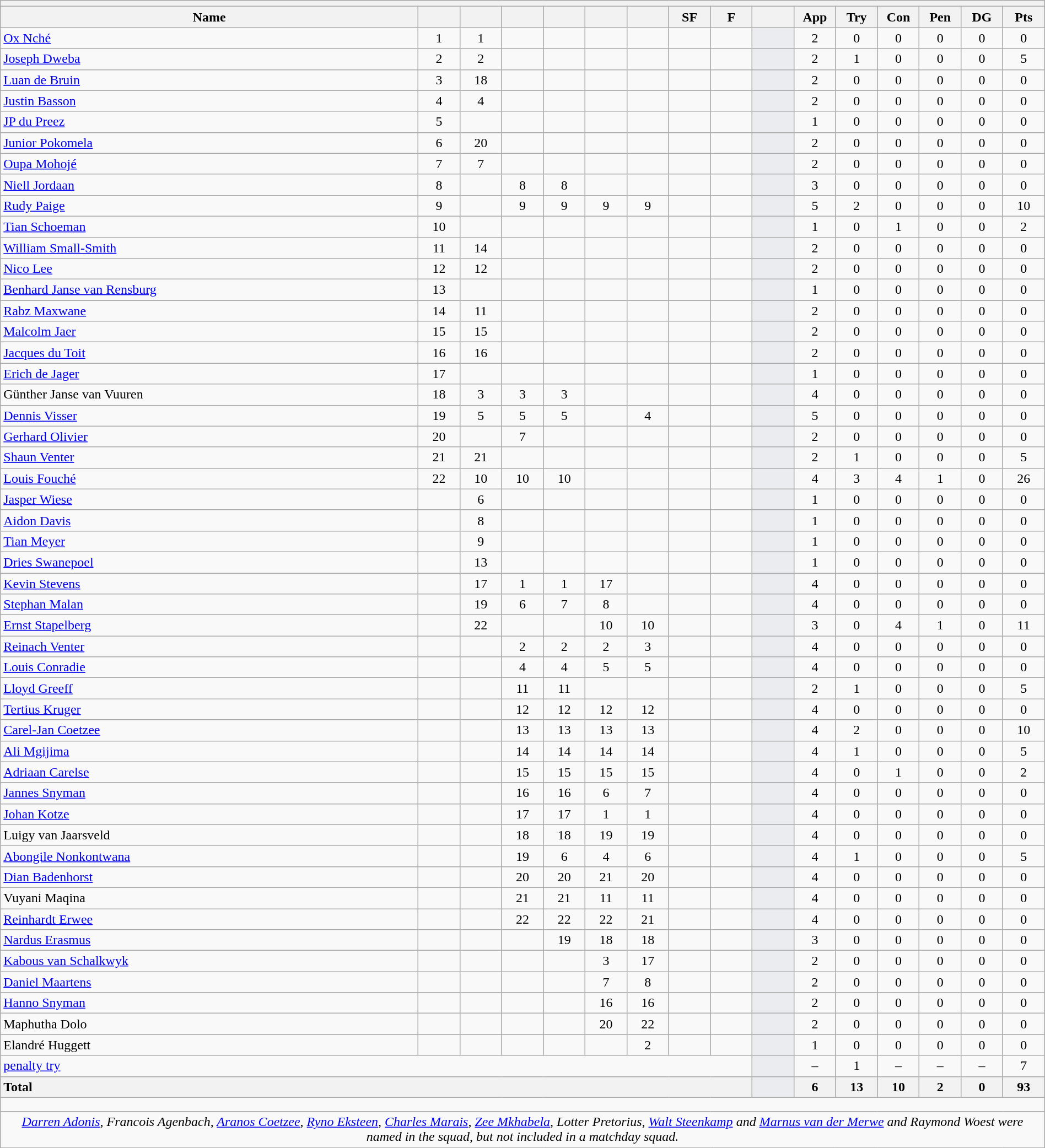<table class="wikitable collapsible collapsed" style="text-align:center; font-size:100%; width:100%">
<tr>
<th colspan=16></th>
</tr>
<tr>
<th style="width:40%;">Name</th>
<th style="width:4%;"></th>
<th style="width:4%;"></th>
<th style="width:4%;"></th>
<th style="width:4%;"></th>
<th style="width:4%;"></th>
<th style="width:4%;"></th>
<th style="width:4%;">SF</th>
<th style="width:4%;">F</th>
<th style="width:4%;"></th>
<th style="width:4%;">App</th>
<th style="width:4%;">Try</th>
<th style="width:4%;">Con</th>
<th style="width:4%;">Pen</th>
<th style="width:4%;">DG</th>
<th style="width:4%;">Pts</th>
</tr>
<tr>
<td style="text-align:left;"><a href='#'>Ox Nché</a></td>
<td>1</td>
<td>1</td>
<td></td>
<td></td>
<td></td>
<td></td>
<td></td>
<td></td>
<td style="background:#EBECF0;"></td>
<td>2</td>
<td>0</td>
<td>0</td>
<td>0</td>
<td>0</td>
<td>0</td>
</tr>
<tr>
<td style="text-align:left;"><a href='#'>Joseph Dweba</a></td>
<td>2</td>
<td>2</td>
<td></td>
<td></td>
<td></td>
<td></td>
<td></td>
<td></td>
<td style="background:#EBECF0;"></td>
<td>2</td>
<td>1</td>
<td>0</td>
<td>0</td>
<td>0</td>
<td>5</td>
</tr>
<tr>
<td style="text-align:left;"><a href='#'>Luan de Bruin</a></td>
<td>3</td>
<td>18 </td>
<td></td>
<td></td>
<td></td>
<td></td>
<td></td>
<td></td>
<td style="background:#EBECF0;"></td>
<td>2</td>
<td>0</td>
<td>0</td>
<td>0</td>
<td>0</td>
<td>0</td>
</tr>
<tr>
<td style="text-align:left;"><a href='#'>Justin Basson</a></td>
<td>4</td>
<td>4</td>
<td></td>
<td></td>
<td></td>
<td></td>
<td></td>
<td></td>
<td style="background:#EBECF0;"></td>
<td>2</td>
<td>0</td>
<td>0</td>
<td>0</td>
<td>0</td>
<td>0</td>
</tr>
<tr>
<td style="text-align:left;"><a href='#'>JP du Preez</a></td>
<td>5</td>
<td></td>
<td></td>
<td></td>
<td></td>
<td></td>
<td></td>
<td></td>
<td style="background:#EBECF0;"></td>
<td>1</td>
<td>0</td>
<td>0</td>
<td>0</td>
<td>0</td>
<td>0</td>
</tr>
<tr>
<td style="text-align:left;"><a href='#'>Junior Pokomela</a></td>
<td>6</td>
<td>20 </td>
<td></td>
<td></td>
<td></td>
<td></td>
<td></td>
<td></td>
<td style="background:#EBECF0;"></td>
<td>2</td>
<td>0</td>
<td>0</td>
<td>0</td>
<td>0</td>
<td>0</td>
</tr>
<tr>
<td style="text-align:left;"><a href='#'>Oupa Mohojé</a></td>
<td>7</td>
<td>7</td>
<td></td>
<td></td>
<td></td>
<td></td>
<td></td>
<td></td>
<td style="background:#EBECF0;"></td>
<td>2</td>
<td>0</td>
<td>0</td>
<td>0</td>
<td>0</td>
<td>0</td>
</tr>
<tr>
<td style="text-align:left;"><a href='#'>Niell Jordaan</a></td>
<td>8</td>
<td></td>
<td>8</td>
<td>8</td>
<td></td>
<td></td>
<td></td>
<td></td>
<td style="background:#EBECF0;"></td>
<td>3</td>
<td>0</td>
<td>0</td>
<td>0</td>
<td>0</td>
<td>0</td>
</tr>
<tr>
<td style="text-align:left;"><a href='#'>Rudy Paige</a></td>
<td>9</td>
<td></td>
<td>9</td>
<td>9</td>
<td>9</td>
<td>9</td>
<td></td>
<td></td>
<td style="background:#EBECF0;"></td>
<td>5</td>
<td>2</td>
<td>0</td>
<td>0</td>
<td>0</td>
<td>10</td>
</tr>
<tr>
<td style="text-align:left;"><a href='#'>Tian Schoeman</a></td>
<td>10</td>
<td></td>
<td></td>
<td></td>
<td></td>
<td></td>
<td></td>
<td></td>
<td style="background:#EBECF0;"></td>
<td>1</td>
<td>0</td>
<td>1</td>
<td>0</td>
<td>0</td>
<td>2</td>
</tr>
<tr>
<td style="text-align:left;"><a href='#'>William Small-Smith</a></td>
<td>11</td>
<td>14</td>
<td></td>
<td></td>
<td></td>
<td></td>
<td></td>
<td></td>
<td style="background:#EBECF0;"></td>
<td>2</td>
<td>0</td>
<td>0</td>
<td>0</td>
<td>0</td>
<td>0</td>
</tr>
<tr>
<td style="text-align:left;"><a href='#'>Nico Lee</a></td>
<td>12</td>
<td>12</td>
<td></td>
<td></td>
<td></td>
<td></td>
<td></td>
<td></td>
<td style="background:#EBECF0;"></td>
<td>2</td>
<td>0</td>
<td>0</td>
<td>0</td>
<td>0</td>
<td>0</td>
</tr>
<tr>
<td style="text-align:left;"><a href='#'>Benhard Janse van Rensburg</a></td>
<td>13</td>
<td></td>
<td></td>
<td></td>
<td></td>
<td></td>
<td></td>
<td></td>
<td style="background:#EBECF0;"></td>
<td>1</td>
<td>0</td>
<td>0</td>
<td>0</td>
<td>0</td>
<td>0</td>
</tr>
<tr>
<td style="text-align:left;"><a href='#'>Rabz Maxwane</a></td>
<td>14</td>
<td>11</td>
<td></td>
<td></td>
<td></td>
<td></td>
<td></td>
<td></td>
<td style="background:#EBECF0;"></td>
<td>2</td>
<td>0</td>
<td>0</td>
<td>0</td>
<td>0</td>
<td>0</td>
</tr>
<tr>
<td style="text-align:left;"><a href='#'>Malcolm Jaer</a></td>
<td>15</td>
<td>15</td>
<td></td>
<td></td>
<td></td>
<td></td>
<td></td>
<td></td>
<td style="background:#EBECF0;"></td>
<td>2</td>
<td>0</td>
<td>0</td>
<td>0</td>
<td>0</td>
<td>0</td>
</tr>
<tr>
<td style="text-align:left;"><a href='#'>Jacques du Toit</a></td>
<td>16 </td>
<td>16 </td>
<td></td>
<td></td>
<td></td>
<td></td>
<td></td>
<td></td>
<td style="background:#EBECF0;"></td>
<td>2</td>
<td>0</td>
<td>0</td>
<td>0</td>
<td>0</td>
<td>0</td>
</tr>
<tr>
<td style="text-align:left;"><a href='#'>Erich de Jager</a></td>
<td>17 </td>
<td></td>
<td></td>
<td></td>
<td></td>
<td></td>
<td></td>
<td></td>
<td style="background:#EBECF0;"></td>
<td>1</td>
<td>0</td>
<td>0</td>
<td>0</td>
<td>0</td>
<td>0</td>
</tr>
<tr>
<td style="text-align:left;">Günther Janse van Vuuren</td>
<td>18 </td>
<td>3</td>
<td>3</td>
<td>3</td>
<td></td>
<td></td>
<td></td>
<td></td>
<td style="background:#EBECF0;"></td>
<td>4</td>
<td>0</td>
<td>0</td>
<td>0</td>
<td>0</td>
<td>0</td>
</tr>
<tr>
<td style="text-align:left;"><a href='#'>Dennis Visser</a></td>
<td>19 </td>
<td>5</td>
<td>5</td>
<td>5</td>
<td></td>
<td>4</td>
<td></td>
<td></td>
<td style="background:#EBECF0;"></td>
<td>5</td>
<td>0</td>
<td>0</td>
<td>0</td>
<td>0</td>
<td>0</td>
</tr>
<tr>
<td style="text-align:left;"><a href='#'>Gerhard Olivier</a></td>
<td>20 </td>
<td></td>
<td>7</td>
<td></td>
<td></td>
<td></td>
<td></td>
<td></td>
<td style="background:#EBECF0;"></td>
<td>2</td>
<td>0</td>
<td>0</td>
<td>0</td>
<td>0</td>
<td>0</td>
</tr>
<tr>
<td style="text-align:left;"><a href='#'>Shaun Venter</a></td>
<td>21 </td>
<td>21 </td>
<td></td>
<td></td>
<td></td>
<td></td>
<td></td>
<td></td>
<td style="background:#EBECF0;"></td>
<td>2</td>
<td>1</td>
<td>0</td>
<td>0</td>
<td>0</td>
<td>5</td>
</tr>
<tr>
<td style="text-align:left;"><a href='#'>Louis Fouché</a></td>
<td>22 </td>
<td>10</td>
<td>10</td>
<td>10</td>
<td></td>
<td></td>
<td></td>
<td></td>
<td style="background:#EBECF0;"></td>
<td>4</td>
<td>3</td>
<td>4</td>
<td>1</td>
<td>0</td>
<td>26</td>
</tr>
<tr>
<td style="text-align:left;"><a href='#'>Jasper Wiese</a></td>
<td></td>
<td>6</td>
<td></td>
<td></td>
<td></td>
<td></td>
<td></td>
<td></td>
<td style="background:#EBECF0;"></td>
<td>1</td>
<td>0</td>
<td>0</td>
<td>0</td>
<td>0</td>
<td>0</td>
</tr>
<tr>
<td style="text-align:left;"><a href='#'>Aidon Davis</a></td>
<td></td>
<td>8</td>
<td></td>
<td></td>
<td></td>
<td></td>
<td></td>
<td></td>
<td style="background:#EBECF0;"></td>
<td>1</td>
<td>0</td>
<td>0</td>
<td>0</td>
<td>0</td>
<td>0</td>
</tr>
<tr>
<td style="text-align:left;"><a href='#'>Tian Meyer</a></td>
<td></td>
<td>9</td>
<td></td>
<td></td>
<td></td>
<td></td>
<td></td>
<td></td>
<td style="background:#EBECF0;"></td>
<td>1</td>
<td>0</td>
<td>0</td>
<td>0</td>
<td>0</td>
<td>0</td>
</tr>
<tr>
<td style="text-align:left;"><a href='#'>Dries Swanepoel</a></td>
<td></td>
<td>13</td>
<td></td>
<td></td>
<td></td>
<td></td>
<td></td>
<td></td>
<td style="background:#EBECF0;"></td>
<td>1</td>
<td>0</td>
<td>0</td>
<td>0</td>
<td>0</td>
<td>0</td>
</tr>
<tr>
<td style="text-align:left;"><a href='#'>Kevin Stevens</a></td>
<td></td>
<td>17 </td>
<td>1</td>
<td>1</td>
<td>17 </td>
<td></td>
<td></td>
<td></td>
<td style="background:#EBECF0;"></td>
<td>4</td>
<td>0</td>
<td>0</td>
<td>0</td>
<td>0</td>
<td>0</td>
</tr>
<tr>
<td style="text-align:left;"><a href='#'>Stephan Malan</a></td>
<td></td>
<td>19 </td>
<td>6</td>
<td>7</td>
<td>8</td>
<td></td>
<td></td>
<td></td>
<td style="background:#EBECF0;"></td>
<td>4</td>
<td>0</td>
<td>0</td>
<td>0</td>
<td>0</td>
<td>0</td>
</tr>
<tr>
<td style="text-align:left;"><a href='#'>Ernst Stapelberg</a></td>
<td></td>
<td>22 </td>
<td></td>
<td></td>
<td>10</td>
<td>10</td>
<td></td>
<td></td>
<td style="background:#EBECF0;"></td>
<td>3</td>
<td>0</td>
<td>4</td>
<td>1</td>
<td>0</td>
<td>11</td>
</tr>
<tr>
<td style="text-align:left;"><a href='#'>Reinach Venter</a></td>
<td></td>
<td></td>
<td>2</td>
<td>2</td>
<td>2</td>
<td>3</td>
<td></td>
<td></td>
<td style="background:#EBECF0;"></td>
<td>4</td>
<td>0</td>
<td>0</td>
<td>0</td>
<td>0</td>
<td>0</td>
</tr>
<tr>
<td style="text-align:left;"><a href='#'>Louis Conradie</a></td>
<td></td>
<td></td>
<td>4</td>
<td>4</td>
<td>5</td>
<td>5</td>
<td></td>
<td></td>
<td style="background:#EBECF0;"></td>
<td>4</td>
<td>0</td>
<td>0</td>
<td>0</td>
<td>0</td>
<td>0</td>
</tr>
<tr>
<td style="text-align:left;"><a href='#'>Lloyd Greeff</a></td>
<td></td>
<td></td>
<td>11</td>
<td>11</td>
<td></td>
<td></td>
<td></td>
<td></td>
<td style="background:#EBECF0;"></td>
<td>2</td>
<td>1</td>
<td>0</td>
<td>0</td>
<td>0</td>
<td>5</td>
</tr>
<tr>
<td style="text-align:left;"><a href='#'>Tertius Kruger</a></td>
<td></td>
<td></td>
<td>12</td>
<td>12</td>
<td>12</td>
<td>12</td>
<td></td>
<td></td>
<td style="background:#EBECF0;"></td>
<td>4</td>
<td>0</td>
<td>0</td>
<td>0</td>
<td>0</td>
<td>0</td>
</tr>
<tr>
<td style="text-align:left;"><a href='#'>Carel-Jan Coetzee</a></td>
<td></td>
<td></td>
<td>13</td>
<td>13</td>
<td>13</td>
<td>13</td>
<td></td>
<td></td>
<td style="background:#EBECF0;"></td>
<td>4</td>
<td>2</td>
<td>0</td>
<td>0</td>
<td>0</td>
<td>10</td>
</tr>
<tr>
<td style="text-align:left;"><a href='#'>Ali Mgijima</a></td>
<td></td>
<td></td>
<td>14</td>
<td>14</td>
<td>14</td>
<td>14</td>
<td></td>
<td></td>
<td style="background:#EBECF0;"></td>
<td>4</td>
<td>1</td>
<td>0</td>
<td>0</td>
<td>0</td>
<td>5</td>
</tr>
<tr>
<td style="text-align:left;"><a href='#'>Adriaan Carelse</a></td>
<td></td>
<td></td>
<td>15</td>
<td>15</td>
<td>15</td>
<td>15</td>
<td></td>
<td></td>
<td style="background:#EBECF0;"></td>
<td>4</td>
<td>0</td>
<td>1</td>
<td>0</td>
<td>0</td>
<td>2</td>
</tr>
<tr>
<td style="text-align:left;"><a href='#'>Jannes Snyman</a></td>
<td></td>
<td></td>
<td>16 </td>
<td>16 </td>
<td>6</td>
<td>7</td>
<td></td>
<td></td>
<td style="background:#EBECF0;"></td>
<td>4</td>
<td>0</td>
<td>0</td>
<td>0</td>
<td>0</td>
<td>0</td>
</tr>
<tr>
<td style="text-align:left;"><a href='#'>Johan Kotze</a></td>
<td></td>
<td></td>
<td>17 </td>
<td>17 </td>
<td>1</td>
<td>1</td>
<td></td>
<td></td>
<td style="background:#EBECF0;"></td>
<td>4</td>
<td>0</td>
<td>0</td>
<td>0</td>
<td>0</td>
<td>0</td>
</tr>
<tr>
<td style="text-align:left;">Luigy van Jaarsveld</td>
<td></td>
<td></td>
<td>18 </td>
<td>18 </td>
<td>19 </td>
<td>19 </td>
<td></td>
<td></td>
<td style="background:#EBECF0;"></td>
<td>4</td>
<td>0</td>
<td>0</td>
<td>0</td>
<td>0</td>
<td>0</td>
</tr>
<tr>
<td style="text-align:left;"><a href='#'>Abongile Nonkontwana</a></td>
<td></td>
<td></td>
<td>19 </td>
<td>6</td>
<td>4</td>
<td>6</td>
<td></td>
<td></td>
<td style="background:#EBECF0;"></td>
<td>4</td>
<td>1</td>
<td>0</td>
<td>0</td>
<td>0</td>
<td>5</td>
</tr>
<tr>
<td style="text-align:left;"><a href='#'>Dian Badenhorst</a></td>
<td></td>
<td></td>
<td>20 </td>
<td>20 </td>
<td>21 </td>
<td>20 </td>
<td></td>
<td></td>
<td style="background:#EBECF0;"></td>
<td>4</td>
<td>0</td>
<td>0</td>
<td>0</td>
<td>0</td>
<td>0</td>
</tr>
<tr>
<td style="text-align:left;">Vuyani Maqina</td>
<td></td>
<td></td>
<td>21 </td>
<td>21 </td>
<td>11</td>
<td>11</td>
<td></td>
<td></td>
<td style="background:#EBECF0;"></td>
<td>4</td>
<td>0</td>
<td>0</td>
<td>0</td>
<td>0</td>
<td>0</td>
</tr>
<tr>
<td style="text-align:left;"><a href='#'>Reinhardt Erwee</a></td>
<td></td>
<td></td>
<td>22 </td>
<td>22 </td>
<td>22 </td>
<td>21 </td>
<td></td>
<td></td>
<td style="background:#EBECF0;"></td>
<td>4</td>
<td>0</td>
<td>0</td>
<td>0</td>
<td>0</td>
<td>0</td>
</tr>
<tr>
<td style="text-align:left;"><a href='#'>Nardus Erasmus</a></td>
<td></td>
<td></td>
<td></td>
<td>19 </td>
<td>18 </td>
<td>18 </td>
<td></td>
<td></td>
<td style="background:#EBECF0;"></td>
<td>3</td>
<td>0</td>
<td>0</td>
<td>0</td>
<td>0</td>
<td>0</td>
</tr>
<tr>
<td style="text-align:left;"><a href='#'>Kabous van Schalkwyk</a></td>
<td></td>
<td></td>
<td></td>
<td></td>
<td>3</td>
<td>17 </td>
<td></td>
<td></td>
<td style="background:#EBECF0;"></td>
<td>2</td>
<td>0</td>
<td>0</td>
<td>0</td>
<td>0</td>
<td>0</td>
</tr>
<tr>
<td style="text-align:left;"><a href='#'>Daniel Maartens</a></td>
<td></td>
<td></td>
<td></td>
<td></td>
<td>7</td>
<td>8</td>
<td></td>
<td></td>
<td style="background:#EBECF0;"></td>
<td>2</td>
<td>0</td>
<td>0</td>
<td>0</td>
<td>0</td>
<td>0</td>
</tr>
<tr>
<td style="text-align:left;"><a href='#'>Hanno Snyman</a></td>
<td></td>
<td></td>
<td></td>
<td></td>
<td>16 </td>
<td>16 </td>
<td></td>
<td></td>
<td style="background:#EBECF0;"></td>
<td>2</td>
<td>0</td>
<td>0</td>
<td>0</td>
<td>0</td>
<td>0</td>
</tr>
<tr>
<td style="text-align:left;">Maphutha Dolo</td>
<td></td>
<td></td>
<td></td>
<td></td>
<td>20 </td>
<td>22 </td>
<td></td>
<td></td>
<td style="background:#EBECF0;"></td>
<td>2</td>
<td>0</td>
<td>0</td>
<td>0</td>
<td>0</td>
<td>0</td>
</tr>
<tr>
<td style="text-align:left;">Elandré Huggett</td>
<td></td>
<td></td>
<td></td>
<td></td>
<td></td>
<td>2</td>
<td></td>
<td></td>
<td style="background:#EBECF0;"></td>
<td>1</td>
<td>0</td>
<td>0</td>
<td>0</td>
<td>0</td>
<td>0</td>
</tr>
<tr>
<td colspan="9" style="text-align:left;"><a href='#'>penalty try</a></td>
<td style="background:#EBECF0;"></td>
<td>–</td>
<td>1</td>
<td>–</td>
<td>–</td>
<td>–</td>
<td>7</td>
</tr>
<tr>
<th colspan="9" style="text-align:left;">Total</th>
<th style="background:#EBECF0;"></th>
<th>6</th>
<th>13</th>
<th>10</th>
<th>2</th>
<th>0</th>
<th>93</th>
</tr>
<tr class="sortbottom">
<td colspan=16 style="height: 10px;"></td>
</tr>
<tr class="sortbottom">
<td colspan=16 style="text-align:center;"><em><a href='#'>Darren Adonis</a>, Francois Agenbach, <a href='#'>Aranos Coetzee</a>, <a href='#'>Ryno Eksteen</a>, <a href='#'>Charles Marais</a>, <a href='#'>Zee Mkhabela</a>, Lotter Pretorius, <a href='#'>Walt Steenkamp</a> and <a href='#'>Marnus van der Merwe</a> and Raymond Woest were named in the squad, but not included in a matchday squad.</em></td>
</tr>
</table>
